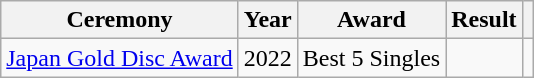<table class="wikitable sortable plainrowheaders" style=text-align:center>
<tr>
<th scope="col">Ceremony</th>
<th scope="col">Year</th>
<th scope="col">Award</th>
<th scope="col">Result</th>
<th scope="col" class="unsortable"></th>
</tr>
<tr>
<td><a href='#'>Japan Gold Disc Award</a></td>
<td>2022</td>
<td>Best 5 Singles</td>
<td></td>
<td></td>
</tr>
</table>
